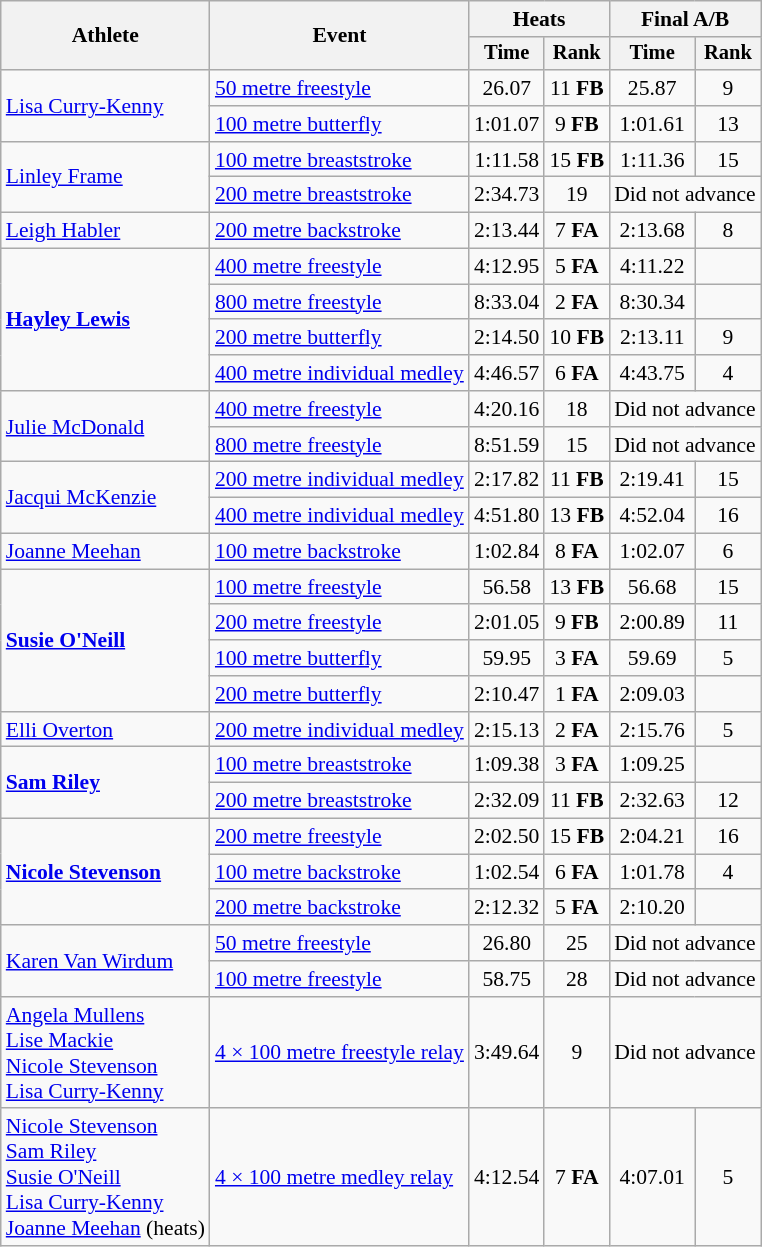<table class="wikitable" style="font-size:90%">
<tr>
<th rowspan="2">Athlete</th>
<th rowspan="2">Event</th>
<th colspan=2>Heats</th>
<th colspan=2>Final A/B</th>
</tr>
<tr style="font-size:95%">
<th>Time</th>
<th>Rank</th>
<th>Time</th>
<th>Rank</th>
</tr>
<tr align=center>
<td align=left rowspan=2><a href='#'>Lisa Curry-Kenny</a></td>
<td align=left><a href='#'>50 metre freestyle</a></td>
<td>26.07</td>
<td>11 <strong>FB</strong></td>
<td>25.87</td>
<td>9</td>
</tr>
<tr align=center>
<td align=left><a href='#'>100 metre butterfly</a></td>
<td>1:01.07</td>
<td>9 <strong>FB</strong></td>
<td>1:01.61</td>
<td>13</td>
</tr>
<tr align=center>
<td align=left rowspan=2><a href='#'>Linley Frame</a></td>
<td align=left><a href='#'>100 metre breaststroke</a></td>
<td>1:11.58</td>
<td>15 <strong>FB</strong></td>
<td>1:11.36</td>
<td>15</td>
</tr>
<tr align=center>
<td align=left><a href='#'>200 metre breaststroke</a></td>
<td>2:34.73</td>
<td>19</td>
<td colspan=2>Did not advance</td>
</tr>
<tr align=center>
<td align=left><a href='#'>Leigh Habler</a></td>
<td align=left><a href='#'>200 metre backstroke</a></td>
<td>2:13.44</td>
<td>7 <strong>FA</strong></td>
<td>2:13.68</td>
<td>8</td>
</tr>
<tr align=center>
<td align=left rowspan=4><strong><a href='#'>Hayley Lewis</a></strong></td>
<td align=left><a href='#'>400 metre freestyle</a></td>
<td>4:12.95</td>
<td>5 <strong>FA</strong></td>
<td>4:11.22</td>
<td></td>
</tr>
<tr align=center>
<td align=left><a href='#'>800 metre freestyle</a></td>
<td>8:33.04</td>
<td>2 <strong>FA</strong></td>
<td>8:30.34</td>
<td></td>
</tr>
<tr align=center>
<td align=left><a href='#'>200 metre butterfly</a></td>
<td>2:14.50</td>
<td>10 <strong>FB</strong></td>
<td>2:13.11</td>
<td>9</td>
</tr>
<tr align=center>
<td align=left><a href='#'>400 metre individual medley</a></td>
<td>4:46.57</td>
<td>6 <strong>FA</strong></td>
<td>4:43.75</td>
<td>4</td>
</tr>
<tr align=center>
<td align=left rowspan=2><a href='#'>Julie McDonald</a></td>
<td align=left><a href='#'>400 metre freestyle</a></td>
<td>4:20.16</td>
<td>18</td>
<td colspan=2>Did not advance</td>
</tr>
<tr align=center>
<td align=left><a href='#'>800 metre freestyle</a></td>
<td>8:51.59</td>
<td>15</td>
<td colspan=2>Did not advance</td>
</tr>
<tr align=center>
<td align=left rowspan=2><a href='#'>Jacqui McKenzie</a></td>
<td align=left><a href='#'>200 metre individual medley</a></td>
<td>2:17.82</td>
<td>11 <strong>FB</strong></td>
<td>2:19.41</td>
<td>15</td>
</tr>
<tr align=center>
<td align=left><a href='#'>400 metre individual medley</a></td>
<td>4:51.80</td>
<td>13 <strong>FB</strong></td>
<td>4:52.04</td>
<td>16</td>
</tr>
<tr align=center>
<td align=left><a href='#'>Joanne Meehan</a></td>
<td align=left><a href='#'>100 metre backstroke</a></td>
<td>1:02.84</td>
<td>8 <strong>FA</strong></td>
<td>1:02.07</td>
<td>6</td>
</tr>
<tr align=center>
<td align=left rowspan=4><strong><a href='#'>Susie O'Neill</a></strong></td>
<td align=left><a href='#'>100 metre freestyle</a></td>
<td>56.58</td>
<td>13 <strong>FB</strong></td>
<td>56.68</td>
<td>15</td>
</tr>
<tr align=center>
<td align=left><a href='#'>200 metre freestyle</a></td>
<td>2:01.05</td>
<td>9 <strong>FB</strong></td>
<td>2:00.89</td>
<td>11</td>
</tr>
<tr align=center>
<td align=left><a href='#'>100 metre butterfly</a></td>
<td>59.95</td>
<td>3 <strong>FA</strong></td>
<td>59.69</td>
<td>5</td>
</tr>
<tr align=center>
<td align=left><a href='#'>200 metre butterfly</a></td>
<td>2:10.47</td>
<td>1 <strong>FA</strong></td>
<td>2:09.03</td>
<td></td>
</tr>
<tr align=center>
<td align=left><a href='#'>Elli Overton</a></td>
<td align=left><a href='#'>200 metre individual medley</a></td>
<td>2:15.13</td>
<td>2 <strong>FA</strong></td>
<td>2:15.76</td>
<td>5</td>
</tr>
<tr align=center>
<td align=left rowspan=2><strong><a href='#'>Sam Riley</a></strong></td>
<td align=left><a href='#'>100 metre breaststroke</a></td>
<td>1:09.38</td>
<td>3 <strong>FA</strong></td>
<td>1:09.25</td>
<td></td>
</tr>
<tr align=center>
<td align=left><a href='#'>200 metre breaststroke</a></td>
<td>2:32.09</td>
<td>11 <strong>FB</strong></td>
<td>2:32.63</td>
<td>12</td>
</tr>
<tr align=center>
<td align=left rowspan=3><strong><a href='#'>Nicole Stevenson</a></strong></td>
<td align=left><a href='#'>200 metre freestyle</a></td>
<td>2:02.50</td>
<td>15 <strong>FB</strong></td>
<td>2:04.21</td>
<td>16</td>
</tr>
<tr align=center>
<td align=left><a href='#'>100 metre backstroke</a></td>
<td>1:02.54</td>
<td>6 <strong>FA</strong></td>
<td>1:01.78</td>
<td>4</td>
</tr>
<tr align=center>
<td align=left><a href='#'>200 metre backstroke</a></td>
<td>2:12.32</td>
<td>5 <strong>FA</strong></td>
<td>2:10.20</td>
<td></td>
</tr>
<tr align=center>
<td align=left rowspan=2><a href='#'>Karen Van Wirdum</a></td>
<td align=left><a href='#'>50 metre freestyle</a></td>
<td>26.80</td>
<td>25</td>
<td colspan=2>Did not advance</td>
</tr>
<tr align=center>
<td align=left><a href='#'>100 metre freestyle</a></td>
<td>58.75</td>
<td>28</td>
<td colspan=2>Did not advance</td>
</tr>
<tr align=center>
<td align=left><a href='#'>Angela Mullens</a><br><a href='#'>Lise Mackie</a><br><a href='#'>Nicole Stevenson</a><br><a href='#'>Lisa Curry-Kenny</a></td>
<td align=left><a href='#'>4 × 100 metre freestyle relay</a></td>
<td>3:49.64</td>
<td>9</td>
<td colspan=2>Did not advance</td>
</tr>
<tr align=center>
<td align=left><a href='#'>Nicole Stevenson</a><br><a href='#'>Sam Riley</a><br><a href='#'>Susie O'Neill</a><br><a href='#'>Lisa Curry-Kenny</a><br><a href='#'>Joanne Meehan</a> (heats)</td>
<td align=left><a href='#'>4 × 100 metre medley relay</a></td>
<td>4:12.54</td>
<td>7 <strong>FA</strong></td>
<td>4:07.01</td>
<td>5</td>
</tr>
</table>
